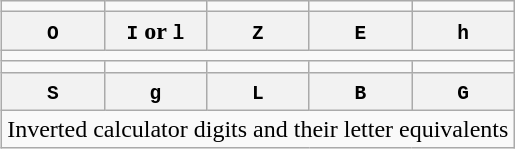<table class="wikitable infobox">
<tr>
<td width=20% style="text-align:center"></td>
<td width=20% style="text-align:center"></td>
<td width=20% style="text-align:center"></td>
<td width=20% style="text-align:center"></td>
<td width=20% style="text-align:center"></td>
</tr>
<tr>
<th><code>O</code></th>
<th><code>I</code> or <code>l</code></th>
<th><code>Z</code></th>
<th><code>E</code></th>
<th><code>h</code></th>
</tr>
<tr>
<td colspan="5"></td>
</tr>
<tr>
<td style="text-align:center"></td>
<td style="text-align:center"></td>
<td style="text-align:center"></td>
<td style="text-align:center"></td>
<td style="text-align:center"></td>
</tr>
<tr>
<th><code>S</code></th>
<th><code>g</code></th>
<th><code>L</code></th>
<th><code>B</code></th>
<th><code>G</code></th>
</tr>
<tr>
<td colspan="5">Inverted calculator digits and their letter equivalents</td>
</tr>
</table>
